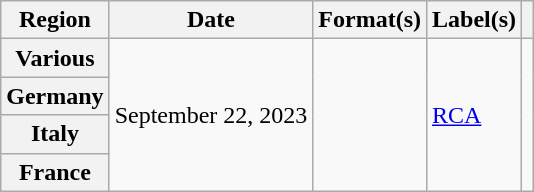<table class="wikitable plainrowheaders">
<tr>
<th scope="col">Region</th>
<th scope="col">Date</th>
<th scope="col">Format(s)</th>
<th scope="col">Label(s)</th>
<th scope="col"></th>
</tr>
<tr>
<th scope="row">Various</th>
<td rowspan="4">September 22, 2023</td>
<td rowspan="4"></td>
<td rowspan="4"><a href='#'>RCA</a></td>
<td rowspan="4"></td>
</tr>
<tr>
<th scope="row">Germany</th>
</tr>
<tr>
<th scope="row">Italy</th>
</tr>
<tr>
<th scope="row">France</th>
</tr>
</table>
